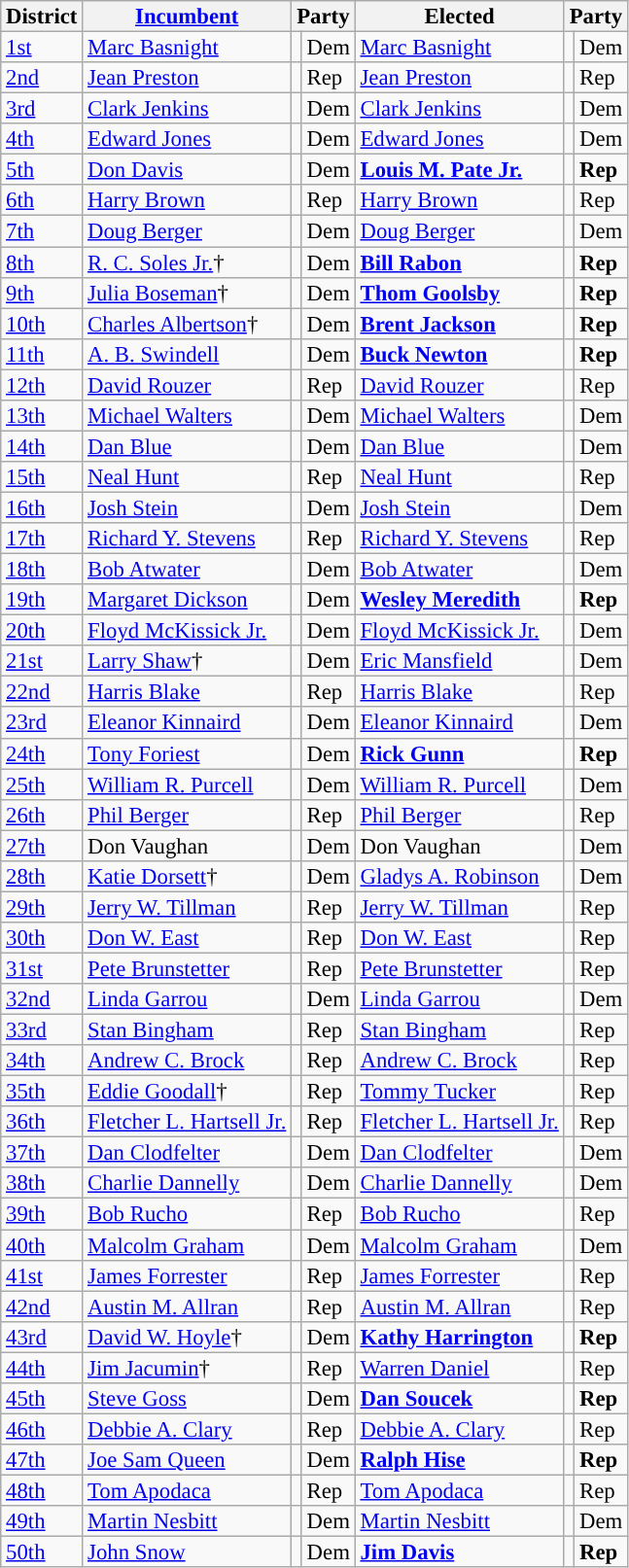<table class="sortable wikitable" style="font-size:95%;line-height:14px;">
<tr>
<th class="unsortable">District</th>
<th class="unsortable"><a href='#'>Incumbent</a></th>
<th colspan="2">Party</th>
<th class="unsortable">Elected</th>
<th colspan="2">Party</th>
</tr>
<tr>
<td><a href='#'>1st</a></td>
<td><a href='#'>Marc Basnight</a></td>
<td style="background:"></td>
<td>Dem</td>
<td><a href='#'>Marc Basnight</a></td>
<td style="background:"></td>
<td>Dem</td>
</tr>
<tr>
<td><a href='#'>2nd</a></td>
<td><a href='#'>Jean Preston</a></td>
<td style="background:"></td>
<td>Rep</td>
<td><a href='#'>Jean Preston</a></td>
<td style="background:"></td>
<td>Rep</td>
</tr>
<tr>
<td><a href='#'>3rd</a></td>
<td><a href='#'>Clark Jenkins</a></td>
<td style="background:"></td>
<td>Dem</td>
<td><a href='#'>Clark Jenkins</a></td>
<td style="background:"></td>
<td>Dem</td>
</tr>
<tr>
<td><a href='#'>4th</a></td>
<td><a href='#'>Edward Jones</a></td>
<td style="background:"></td>
<td>Dem</td>
<td><a href='#'>Edward Jones</a></td>
<td style="background:"></td>
<td>Dem</td>
</tr>
<tr>
<td><a href='#'>5th</a></td>
<td><a href='#'>Don Davis</a></td>
<td style="background:"></td>
<td>Dem</td>
<td><strong><a href='#'>Louis M. Pate Jr.</a></strong></td>
<td style="background:"></td>
<td><strong>Rep</strong></td>
</tr>
<tr>
<td><a href='#'>6th</a></td>
<td><a href='#'>Harry Brown</a></td>
<td style="background:"></td>
<td>Rep</td>
<td><a href='#'>Harry Brown</a></td>
<td style="background:"></td>
<td>Rep</td>
</tr>
<tr>
<td><a href='#'>7th</a></td>
<td><a href='#'>Doug Berger</a></td>
<td style="background:"></td>
<td>Dem</td>
<td><a href='#'>Doug Berger</a></td>
<td style="background:"></td>
<td>Dem</td>
</tr>
<tr>
<td><a href='#'>8th</a></td>
<td><a href='#'>R. C. Soles Jr.</a>†</td>
<td style="background:"></td>
<td>Dem</td>
<td><strong><a href='#'>Bill Rabon</a></strong></td>
<td style="background:"></td>
<td><strong>Rep</strong></td>
</tr>
<tr>
<td><a href='#'>9th</a></td>
<td><a href='#'>Julia Boseman</a>†</td>
<td style="background:"></td>
<td>Dem</td>
<td><strong><a href='#'>Thom Goolsby</a></strong></td>
<td style="background:"></td>
<td><strong>Rep</strong></td>
</tr>
<tr>
<td><a href='#'>10th</a></td>
<td><a href='#'>Charles Albertson</a>†</td>
<td style="background:"></td>
<td>Dem</td>
<td><strong><a href='#'>Brent Jackson</a></strong></td>
<td style="background:"></td>
<td><strong>Rep</strong></td>
</tr>
<tr>
<td><a href='#'>11th</a></td>
<td><a href='#'>A. B. Swindell</a></td>
<td style="background:"></td>
<td>Dem</td>
<td><strong><a href='#'>Buck Newton</a></strong></td>
<td style="background:"></td>
<td><strong>Rep</strong></td>
</tr>
<tr>
<td><a href='#'>12th</a></td>
<td><a href='#'>David Rouzer</a></td>
<td style="background:"></td>
<td>Rep</td>
<td><a href='#'>David Rouzer</a></td>
<td style="background:"></td>
<td>Rep</td>
</tr>
<tr>
<td><a href='#'>13th</a></td>
<td><a href='#'>Michael Walters</a></td>
<td style="background:"></td>
<td>Dem</td>
<td><a href='#'>Michael Walters</a></td>
<td style="background:"></td>
<td>Dem</td>
</tr>
<tr>
<td><a href='#'>14th</a></td>
<td><a href='#'>Dan Blue</a></td>
<td style="background:"></td>
<td>Dem</td>
<td><a href='#'>Dan Blue</a></td>
<td style="background:"></td>
<td>Dem</td>
</tr>
<tr>
<td><a href='#'>15th</a></td>
<td><a href='#'>Neal Hunt</a></td>
<td style="background:"></td>
<td>Rep</td>
<td><a href='#'>Neal Hunt</a></td>
<td style="background:"></td>
<td>Rep</td>
</tr>
<tr>
<td><a href='#'>16th</a></td>
<td><a href='#'>Josh Stein</a></td>
<td style="background:"></td>
<td>Dem</td>
<td><a href='#'>Josh Stein</a></td>
<td style="background:"></td>
<td>Dem</td>
</tr>
<tr>
<td><a href='#'>17th</a></td>
<td><a href='#'>Richard Y. Stevens</a></td>
<td style="background:"></td>
<td>Rep</td>
<td><a href='#'>Richard Y. Stevens</a></td>
<td style="background:"></td>
<td>Rep</td>
</tr>
<tr>
<td><a href='#'>18th</a></td>
<td><a href='#'>Bob Atwater</a></td>
<td style="background:"></td>
<td>Dem</td>
<td><a href='#'>Bob Atwater</a></td>
<td style="background:"></td>
<td>Dem</td>
</tr>
<tr>
<td><a href='#'>19th</a></td>
<td><a href='#'>Margaret Dickson</a></td>
<td style="background:"></td>
<td>Dem</td>
<td><strong><a href='#'>Wesley Meredith</a></strong></td>
<td style="background:"></td>
<td><strong>Rep</strong></td>
</tr>
<tr>
<td><a href='#'>20th</a></td>
<td><a href='#'>Floyd McKissick Jr.</a></td>
<td style="background:"></td>
<td>Dem</td>
<td><a href='#'>Floyd McKissick Jr.</a></td>
<td style="background:"></td>
<td>Dem</td>
</tr>
<tr>
<td><a href='#'>21st</a></td>
<td><a href='#'>Larry Shaw</a>†</td>
<td style="background:"></td>
<td>Dem</td>
<td><a href='#'>Eric Mansfield</a></td>
<td style="background:"></td>
<td>Dem</td>
</tr>
<tr>
<td><a href='#'>22nd</a></td>
<td><a href='#'>Harris Blake</a></td>
<td style="background:"></td>
<td>Rep</td>
<td><a href='#'>Harris Blake</a></td>
<td style="background:"></td>
<td>Rep</td>
</tr>
<tr>
<td><a href='#'>23rd</a></td>
<td><a href='#'>Eleanor Kinnaird</a></td>
<td style="background:"></td>
<td>Dem</td>
<td><a href='#'>Eleanor Kinnaird</a></td>
<td style="background:"></td>
<td>Dem</td>
</tr>
<tr>
<td><a href='#'>24th</a></td>
<td><a href='#'>Tony Foriest</a></td>
<td style="background:"></td>
<td>Dem</td>
<td><strong><a href='#'>Rick Gunn</a></strong></td>
<td style="background:"></td>
<td><strong>Rep</strong></td>
</tr>
<tr>
<td><a href='#'>25th</a></td>
<td><a href='#'>William R. Purcell</a></td>
<td style="background:"></td>
<td>Dem</td>
<td><a href='#'>William R. Purcell</a></td>
<td style="background:"></td>
<td>Dem</td>
</tr>
<tr>
<td><a href='#'>26th</a></td>
<td><a href='#'>Phil Berger</a></td>
<td style="background:"></td>
<td>Rep</td>
<td><a href='#'>Phil Berger</a></td>
<td style="background:"></td>
<td>Rep</td>
</tr>
<tr>
<td><a href='#'>27th</a></td>
<td>Don Vaughan</td>
<td style="background:"></td>
<td>Dem</td>
<td>Don Vaughan</td>
<td style="background:"></td>
<td>Dem</td>
</tr>
<tr>
<td><a href='#'>28th</a></td>
<td><a href='#'>Katie Dorsett</a>†</td>
<td style="background:"></td>
<td>Dem</td>
<td><a href='#'>Gladys A. Robinson</a></td>
<td style="background:"></td>
<td>Dem</td>
</tr>
<tr>
<td><a href='#'>29th</a></td>
<td><a href='#'>Jerry W. Tillman</a></td>
<td style="background:"></td>
<td>Rep</td>
<td><a href='#'>Jerry W. Tillman</a></td>
<td style="background:"></td>
<td>Rep</td>
</tr>
<tr>
<td><a href='#'>30th</a></td>
<td><a href='#'>Don W. East</a></td>
<td style="background:"></td>
<td>Rep</td>
<td><a href='#'>Don W. East</a></td>
<td style="background:"></td>
<td>Rep</td>
</tr>
<tr>
<td><a href='#'>31st</a></td>
<td><a href='#'>Pete Brunstetter</a></td>
<td style="background:"></td>
<td>Rep</td>
<td><a href='#'>Pete Brunstetter</a></td>
<td style="background:"></td>
<td>Rep</td>
</tr>
<tr>
<td><a href='#'>32nd</a></td>
<td><a href='#'>Linda Garrou</a></td>
<td style="background:"></td>
<td>Dem</td>
<td><a href='#'>Linda Garrou</a></td>
<td style="background:"></td>
<td>Dem</td>
</tr>
<tr>
<td><a href='#'>33rd</a></td>
<td><a href='#'>Stan Bingham</a></td>
<td style="background:"></td>
<td>Rep</td>
<td><a href='#'>Stan Bingham</a></td>
<td style="background:"></td>
<td>Rep</td>
</tr>
<tr>
<td><a href='#'>34th</a></td>
<td><a href='#'>Andrew C. Brock</a></td>
<td style="background:"></td>
<td>Rep</td>
<td><a href='#'>Andrew C. Brock</a></td>
<td style="background:"></td>
<td>Rep</td>
</tr>
<tr>
<td><a href='#'>35th</a></td>
<td><a href='#'>Eddie Goodall</a>†</td>
<td style="background:"></td>
<td>Rep</td>
<td><a href='#'>Tommy Tucker</a></td>
<td style="background:"></td>
<td>Rep</td>
</tr>
<tr>
<td><a href='#'>36th</a></td>
<td><a href='#'>Fletcher L. Hartsell Jr.</a></td>
<td style="background:"></td>
<td>Rep</td>
<td><a href='#'>Fletcher L. Hartsell Jr.</a></td>
<td style="background:"></td>
<td>Rep</td>
</tr>
<tr>
<td><a href='#'>37th</a></td>
<td><a href='#'>Dan Clodfelter</a></td>
<td style="background:"></td>
<td>Dem</td>
<td><a href='#'>Dan Clodfelter</a></td>
<td style="background:"></td>
<td>Dem</td>
</tr>
<tr>
<td><a href='#'>38th</a></td>
<td><a href='#'>Charlie Dannelly</a></td>
<td style="background:"></td>
<td>Dem</td>
<td><a href='#'>Charlie Dannelly</a></td>
<td style="background:"></td>
<td>Dem</td>
</tr>
<tr>
<td><a href='#'>39th</a></td>
<td><a href='#'>Bob Rucho</a></td>
<td style="background:"></td>
<td>Rep</td>
<td><a href='#'>Bob Rucho</a></td>
<td style="background:"></td>
<td>Rep</td>
</tr>
<tr>
<td><a href='#'>40th</a></td>
<td><a href='#'>Malcolm Graham</a></td>
<td style="background:"></td>
<td>Dem</td>
<td><a href='#'>Malcolm Graham</a></td>
<td style="background:"></td>
<td>Dem</td>
</tr>
<tr>
<td><a href='#'>41st</a></td>
<td><a href='#'>James Forrester</a></td>
<td style="background:"></td>
<td>Rep</td>
<td><a href='#'>James Forrester</a></td>
<td style="background:"></td>
<td>Rep</td>
</tr>
<tr>
<td><a href='#'>42nd</a></td>
<td><a href='#'>Austin M. Allran</a></td>
<td style="background:"></td>
<td>Rep</td>
<td><a href='#'>Austin M. Allran</a></td>
<td style="background:"></td>
<td>Rep</td>
</tr>
<tr>
<td><a href='#'>43rd</a></td>
<td><a href='#'>David W. Hoyle</a>†</td>
<td style="background:"></td>
<td>Dem</td>
<td><strong><a href='#'>Kathy Harrington</a></strong></td>
<td style="background:"></td>
<td><strong>Rep</strong></td>
</tr>
<tr>
<td><a href='#'>44th</a></td>
<td><a href='#'>Jim Jacumin</a>†</td>
<td style="background:"></td>
<td>Rep</td>
<td><a href='#'>Warren Daniel</a></td>
<td style="background:"></td>
<td>Rep</td>
</tr>
<tr>
<td><a href='#'>45th</a></td>
<td><a href='#'>Steve Goss</a></td>
<td style="background:"></td>
<td>Dem</td>
<td><strong><a href='#'>Dan Soucek</a></strong></td>
<td style="background:"></td>
<td><strong>Rep</strong></td>
</tr>
<tr>
<td><a href='#'>46th</a></td>
<td><a href='#'>Debbie A. Clary</a></td>
<td style="background:"></td>
<td>Rep</td>
<td><a href='#'>Debbie A. Clary</a></td>
<td style="background:"></td>
<td>Rep</td>
</tr>
<tr>
<td><a href='#'>47th</a></td>
<td><a href='#'>Joe Sam Queen</a></td>
<td style="background:"></td>
<td>Dem</td>
<td><strong><a href='#'>Ralph Hise</a></strong></td>
<td style="background:"></td>
<td><strong>Rep</strong></td>
</tr>
<tr>
<td><a href='#'>48th</a></td>
<td><a href='#'>Tom Apodaca</a></td>
<td style="background:"></td>
<td>Rep</td>
<td><a href='#'>Tom Apodaca</a></td>
<td style="background:"></td>
<td>Rep</td>
</tr>
<tr>
<td><a href='#'>49th</a></td>
<td><a href='#'>Martin Nesbitt</a></td>
<td style="background:"></td>
<td>Dem</td>
<td><a href='#'>Martin Nesbitt</a></td>
<td style="background:"></td>
<td>Dem</td>
</tr>
<tr>
<td><a href='#'>50th</a></td>
<td><a href='#'>John Snow</a></td>
<td style="background:"></td>
<td>Dem</td>
<td><strong><a href='#'>Jim Davis</a></strong></td>
<td style="background:"></td>
<td><strong>Rep</strong></td>
</tr>
</table>
